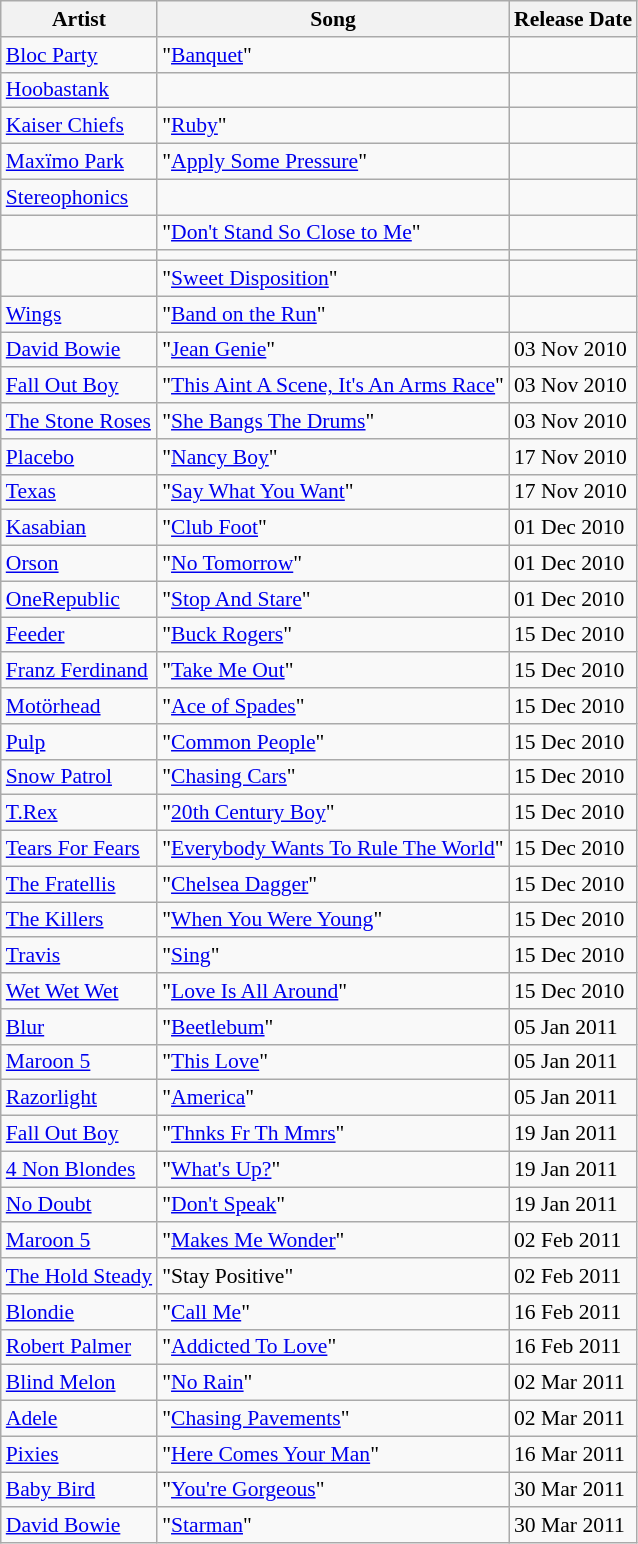<table class="wikitable sortable" style="font-size:90%;">
<tr>
<th>Artist</th>
<th>Song</th>
<th>Release Date</th>
</tr>
<tr>
<td><a href='#'>Bloc Party</a></td>
<td>"<a href='#'>Banquet</a>"</td>
<td></td>
</tr>
<tr>
<td><a href='#'>Hoobastank</a></td>
<td></td>
<td></td>
</tr>
<tr>
<td><a href='#'>Kaiser Chiefs</a></td>
<td>"<a href='#'>Ruby</a>"</td>
<td></td>
</tr>
<tr>
<td><a href='#'>Maxïmo Park</a></td>
<td>"<a href='#'>Apply Some Pressure</a>"</td>
<td></td>
</tr>
<tr>
<td><a href='#'>Stereophonics</a></td>
<td></td>
<td></td>
</tr>
<tr>
<td></td>
<td>"<a href='#'>Don't Stand So Close to Me</a>"</td>
<td></td>
</tr>
<tr>
<td></td>
<td></td>
<td></td>
</tr>
<tr>
<td></td>
<td>"<a href='#'>Sweet Disposition</a>"</td>
<td></td>
</tr>
<tr>
<td><a href='#'>Wings</a></td>
<td>"<a href='#'>Band on the Run</a>"</td>
<td></td>
</tr>
<tr>
<td><a href='#'>David Bowie</a></td>
<td>"<a href='#'>Jean Genie</a>"</td>
<td>03 Nov 2010</td>
</tr>
<tr>
<td><a href='#'>Fall Out Boy</a></td>
<td>"<a href='#'>This Aint A Scene, It's An Arms Race</a>"</td>
<td>03 Nov 2010</td>
</tr>
<tr>
<td><a href='#'>The Stone Roses</a></td>
<td>"<a href='#'>She Bangs The Drums</a>"</td>
<td>03 Nov 2010</td>
</tr>
<tr>
<td><a href='#'>Placebo</a></td>
<td>"<a href='#'>Nancy Boy</a>"</td>
<td>17 Nov 2010</td>
</tr>
<tr>
<td><a href='#'>Texas</a></td>
<td>"<a href='#'>Say What You Want</a>"</td>
<td>17 Nov 2010</td>
</tr>
<tr>
<td><a href='#'>Kasabian</a></td>
<td>"<a href='#'>Club Foot</a>"</td>
<td>01 Dec 2010</td>
</tr>
<tr>
<td><a href='#'>Orson</a></td>
<td>"<a href='#'>No Tomorrow</a>"</td>
<td>01 Dec 2010</td>
</tr>
<tr>
<td><a href='#'>OneRepublic</a></td>
<td>"<a href='#'>Stop And Stare</a>"</td>
<td>01 Dec 2010</td>
</tr>
<tr>
<td><a href='#'>Feeder</a></td>
<td>"<a href='#'>Buck Rogers</a>"</td>
<td>15 Dec 2010</td>
</tr>
<tr>
<td><a href='#'>Franz Ferdinand</a></td>
<td>"<a href='#'>Take Me Out</a>"</td>
<td>15 Dec 2010</td>
</tr>
<tr>
<td><a href='#'>Motörhead</a></td>
<td>"<a href='#'>Ace of Spades</a>"</td>
<td>15 Dec 2010</td>
</tr>
<tr>
<td><a href='#'>Pulp</a></td>
<td>"<a href='#'>Common People</a>"</td>
<td>15 Dec 2010</td>
</tr>
<tr>
<td><a href='#'>Snow Patrol</a></td>
<td>"<a href='#'>Chasing Cars</a>"</td>
<td>15 Dec 2010</td>
</tr>
<tr>
<td><a href='#'>T.Rex</a></td>
<td>"<a href='#'>20th Century Boy</a>"</td>
<td>15 Dec 2010</td>
</tr>
<tr>
<td><a href='#'>Tears For Fears</a></td>
<td>"<a href='#'>Everybody Wants To Rule The World</a>"</td>
<td>15 Dec 2010</td>
</tr>
<tr>
<td><a href='#'>The Fratellis</a></td>
<td>"<a href='#'>Chelsea Dagger</a>"</td>
<td>15 Dec 2010</td>
</tr>
<tr>
<td><a href='#'>The Killers</a></td>
<td>"<a href='#'>When You Were Young</a>"</td>
<td>15 Dec 2010</td>
</tr>
<tr>
<td><a href='#'>Travis</a></td>
<td>"<a href='#'>Sing</a>"</td>
<td>15 Dec 2010</td>
</tr>
<tr>
<td><a href='#'>Wet Wet Wet</a></td>
<td>"<a href='#'>Love Is All Around</a>"</td>
<td>15 Dec 2010</td>
</tr>
<tr>
<td><a href='#'>Blur</a></td>
<td>"<a href='#'>Beetlebum</a>"</td>
<td>05 Jan 2011</td>
</tr>
<tr>
<td><a href='#'>Maroon 5</a></td>
<td>"<a href='#'>This Love</a>"</td>
<td>05 Jan 2011</td>
</tr>
<tr>
<td><a href='#'>Razorlight</a></td>
<td>"<a href='#'>America</a>"</td>
<td>05 Jan 2011</td>
</tr>
<tr>
<td><a href='#'>Fall Out Boy</a></td>
<td>"<a href='#'>Thnks Fr Th Mmrs</a>"</td>
<td>19 Jan 2011</td>
</tr>
<tr>
<td><a href='#'>4 Non Blondes</a></td>
<td>"<a href='#'>What's Up?</a>"</td>
<td>19 Jan 2011</td>
</tr>
<tr>
<td><a href='#'>No Doubt</a></td>
<td>"<a href='#'>Don't Speak</a>"</td>
<td>19 Jan 2011</td>
</tr>
<tr>
<td><a href='#'>Maroon 5</a></td>
<td>"<a href='#'>Makes Me Wonder</a>"</td>
<td>02 Feb 2011</td>
</tr>
<tr>
<td><a href='#'>The Hold Steady</a></td>
<td>"Stay Positive"</td>
<td>02 Feb 2011</td>
</tr>
<tr>
<td><a href='#'>Blondie</a></td>
<td>"<a href='#'>Call Me</a>"</td>
<td>16 Feb 2011</td>
</tr>
<tr>
<td><a href='#'>Robert Palmer</a></td>
<td>"<a href='#'>Addicted To Love</a>"</td>
<td>16 Feb 2011</td>
</tr>
<tr>
<td><a href='#'>Blind Melon</a></td>
<td>"<a href='#'>No Rain</a>"</td>
<td>02 Mar 2011</td>
</tr>
<tr>
<td><a href='#'>Adele</a></td>
<td>"<a href='#'>Chasing Pavements</a>"</td>
<td>02 Mar 2011</td>
</tr>
<tr>
<td><a href='#'>Pixies</a></td>
<td>"<a href='#'>Here Comes Your Man</a>"</td>
<td>16 Mar 2011</td>
</tr>
<tr>
<td><a href='#'>Baby Bird</a></td>
<td>"<a href='#'>You're Gorgeous</a>"</td>
<td>30 Mar 2011</td>
</tr>
<tr>
<td><a href='#'>David Bowie</a></td>
<td>"<a href='#'>Starman</a>"</td>
<td>30 Mar 2011</td>
</tr>
</table>
